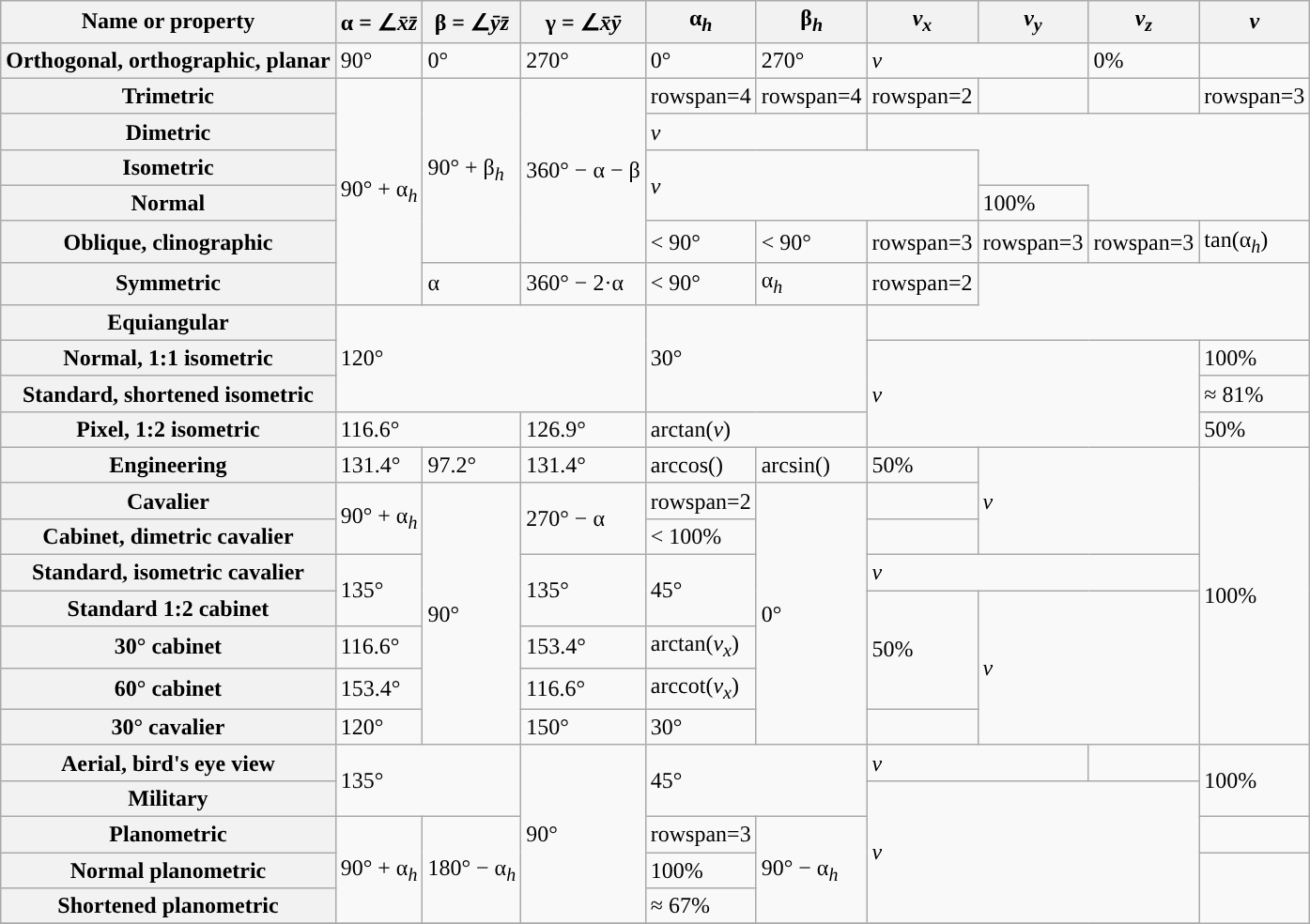<table class="wikitable">
<tr>
<th>Name or property</th>
<th>α = ∠<em>x̄z̄</em></th>
<th>β = ∠<em>ȳz̄</em></th>
<th>γ = ∠<em>x̄ȳ</em></th>
<th>α<sub><em>h</em></sub></th>
<th>β<sub><em>h</em></sub></th>
<th><em>v<sub>x</sub></em></th>
<th><em>v<sub>y</sub></em></th>
<th><em>v<sub>z</sub></em></th>
<th><em>v</em></th>
</tr>
<tr>
<th title="plane, elevation, front-view, top-view, side-view, multiview">Orthogonal, orthographic, planar</th>
<td>90°</td>
<td>0°</td>
<td>270°</td>
<td>0°</td>
<td>270°</td>
<td colspan=2><em>v</em></td>
<td>0%</td>
<td></td>
</tr>
<tr>
<th>Trimetric</th>
<td rowspan=6>90° + α<sub><em>h</em></sub></td>
<td rowspan=5>90° + β<sub><em>h</em></sub></td>
<td rowspan=5>360° − α − β</td>
<td>rowspan=4 </td>
<td>rowspan=4 </td>
<td>rowspan=2 </td>
<td></td>
<td></td>
<td>rowspan=3 </td>
</tr>
<tr>
<th>Dimetric</th>
<td colspan=2><em>v</em></td>
</tr>
<tr>
<th>Isometric</th>
<td rowspan=2 colspan=3><em>v</em></td>
</tr>
<tr>
<th>Normal</th>
<td>100%</td>
</tr>
<tr>
<th>Oblique, clinographic</th>
<td>< 90°</td>
<td>< 90°</td>
<td>rowspan=3 </td>
<td>rowspan=3 </td>
<td>rowspan=3 </td>
<td>tan(α<sub><em>h</em></sub>)</td>
</tr>
<tr>
<th>Symmetric</th>
<td>α</td>
<td>360° − 2·α</td>
<td>< 90°</td>
<td>α<sub><em>h</em></sub></td>
<td>rowspan=2 </td>
</tr>
<tr>
<th>Equiangular</th>
<td rowspan=3 colspan=3>120°</td>
<td rowspan=3 colspan=2>30°</td>
</tr>
<tr>
<th>Normal, 1:1 isometric</th>
<td rowspan=3 colspan=3><em>v</em></td>
<td>100%</td>
</tr>
<tr>
<th>Standard, shortened isometric</th>
<td> ≈ 81%</td>
</tr>
<tr>
<th>Pixel, 1:2 isometric</th>
<td colspan=2>116.6°</td>
<td>126.9°</td>
<td colspan=2 title="arctan(">arctan(<em>v</em>)</td>
<td>50%</td>
</tr>
<tr>
<th>Engineering</th>
<td>131.4°</td>
<td>97.2°</td>
<td>131.4°</td>
<td title="≈ 41.41° ≈ 41°24′35″">arccos()</td>
<td title="≈ 7.18° ≈ 7°10′51″">arcsin()</td>
<td>50%</td>
<td rowspan=3 colspan=2><em>v</em></td>
<td rowspan=8>100%</td>
</tr>
<tr>
<th>Cavalier</th>
<td rowspan=2>90° + α<sub><em>h</em></sub></td>
<td rowspan=7>90°</td>
<td rowspan=2>270° − α</td>
<td>rowspan=2 </td>
<td rowspan=7>0°</td>
<td></td>
</tr>
<tr>
<th>Cabinet, dimetric cavalier</th>
<td>< 100%</td>
</tr>
<tr>
<th>Standard, isometric cavalier</th>
<td rowspan=2>135°</td>
<td rowspan=2>135°</td>
<td rowspan=2>45°</td>
<td colspan=3><em>v</em></td>
</tr>
<tr>
<th>Standard 1:2 cabinet</th>
<td rowspan=3>50%</td>
<td rowspan=4 colspan=2><em>v</em></td>
</tr>
<tr>
<th>30° cabinet</th>
<td>116.6°</td>
<td>153.4°</td>
<td title="arctan(">arctan(<em>v<sub>x</sub></em>)</td>
</tr>
<tr>
<th>60° cabinet</th>
<td>153.4°</td>
<td>116.6°</td>
<td title="arccot(">arccot(<em>v<sub>x</sub></em>)</td>
</tr>
<tr>
<th>30° cavalier</th>
<td>120°</td>
<td>150°</td>
<td>30°</td>
<td></td>
</tr>
<tr>
<th>Aerial, bird's eye view</th>
<td colspan=2 rowspan=2>135°</td>
<td rowspan=5>90°</td>
<td rowspan=2 colspan=2>45°</td>
<td colspan=2><em>v</em></td>
<td></td>
<td rowspan=2>100%</td>
</tr>
<tr>
<th>Military</th>
<td rowspan=4 colspan=3><em>v</em></td>
</tr>
<tr>
<th>Planometric</th>
<td rowspan=3>90° + α<sub><em>h</em></sub></td>
<td rowspan=3>180° − α<sub><em>h</em></sub></td>
<td>rowspan=3 </td>
<td rowspan=3>90° − α<sub><em>h</em></sub></td>
<td></td>
</tr>
<tr>
<th>Normal planometric</th>
<td>100%</td>
</tr>
<tr>
<th>Shortened planometric</th>
<td> ≈ 67%</td>
</tr>
<tr>
</tr>
</table>
